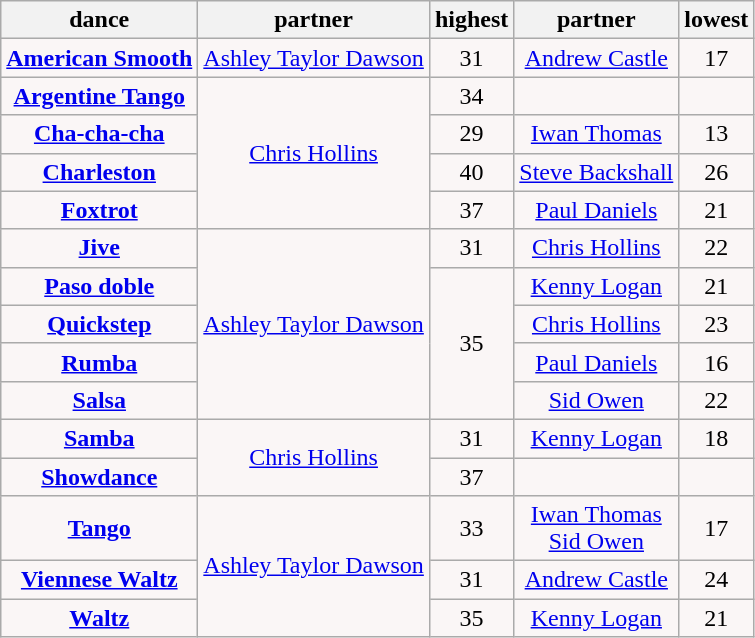<table class="wikitable sortable">
<tr style="text-align:center; background:#cc">
<th>dance</th>
<th>partner</th>
<th>highest</th>
<th>partner</th>
<th>lowest</th>
</tr>
<tr style="text-align:center; background:#faf6f6">
<td><strong><a href='#'>American Smooth</a></strong></td>
<td><a href='#'>Ashley Taylor Dawson</a></td>
<td>31</td>
<td><a href='#'>Andrew Castle</a></td>
<td>17</td>
</tr>
<tr style="text-align:center; background:#faf6f6">
<td><strong><a href='#'>Argentine Tango</a></strong></td>
<td rowspan="4"><a href='#'>Chris Hollins</a></td>
<td>34</td>
<td></td>
<td></td>
</tr>
<tr style="text-align:center; background:#faf6f6">
<td><strong><a href='#'>Cha-cha-cha</a></strong></td>
<td>29</td>
<td><a href='#'>Iwan Thomas</a></td>
<td>13</td>
</tr>
<tr style="text-align:center; background:#faf6f6">
<td><strong><a href='#'>Charleston</a></strong></td>
<td>40</td>
<td><a href='#'>Steve Backshall</a></td>
<td>26</td>
</tr>
<tr style="text-align:center; background:#faf6f6">
<td><strong><a href='#'>Foxtrot</a></strong></td>
<td>37</td>
<td><a href='#'>Paul Daniels</a></td>
<td>21</td>
</tr>
<tr style="text-align:center; background:#faf6f6">
<td><strong><a href='#'>Jive</a></strong></td>
<td rowspan="5"><a href='#'>Ashley Taylor Dawson</a></td>
<td>31</td>
<td><a href='#'>Chris Hollins</a></td>
<td>22</td>
</tr>
<tr style="text-align:center; background:#faf6f6">
<td><strong><a href='#'>Paso doble</a></strong></td>
<td rowspan="4">35</td>
<td><a href='#'>Kenny Logan</a></td>
<td>21</td>
</tr>
<tr style="text-align:center; background:#faf6f6">
<td><strong><a href='#'>Quickstep</a></strong></td>
<td><a href='#'>Chris Hollins</a></td>
<td>23</td>
</tr>
<tr style="text-align:center; background:#faf6f6">
<td><strong><a href='#'>Rumba</a></strong></td>
<td><a href='#'>Paul Daniels</a></td>
<td>16</td>
</tr>
<tr style="text-align:center; background:#faf6f6">
<td><strong><a href='#'>Salsa</a></strong></td>
<td><a href='#'>Sid Owen</a></td>
<td>22</td>
</tr>
<tr style="text-align:center; background:#faf6f6">
<td><strong><a href='#'>Samba</a></strong></td>
<td rowspan="2"><a href='#'>Chris Hollins</a></td>
<td>31</td>
<td><a href='#'>Kenny Logan</a></td>
<td>18</td>
</tr>
<tr style="text-align:center; background:#faf6f6">
<td><strong><a href='#'>Showdance</a></strong></td>
<td>37</td>
<td></td>
<td></td>
</tr>
<tr style="text-align:center; background:#faf6f6">
<td><strong><a href='#'>Tango</a></strong></td>
<td rowspan="3"><a href='#'>Ashley Taylor Dawson</a></td>
<td>33</td>
<td><a href='#'>Iwan Thomas</a><br><a href='#'>Sid Owen</a></td>
<td>17</td>
</tr>
<tr style="text-align:center; background:#faf6f6">
<td><strong><a href='#'>Viennese Waltz</a></strong></td>
<td>31</td>
<td><a href='#'>Andrew Castle</a></td>
<td>24</td>
</tr>
<tr style="text-align:center; background:#faf6f6">
<td><strong><a href='#'>Waltz</a></strong></td>
<td>35</td>
<td><a href='#'>Kenny Logan</a></td>
<td>21</td>
</tr>
</table>
